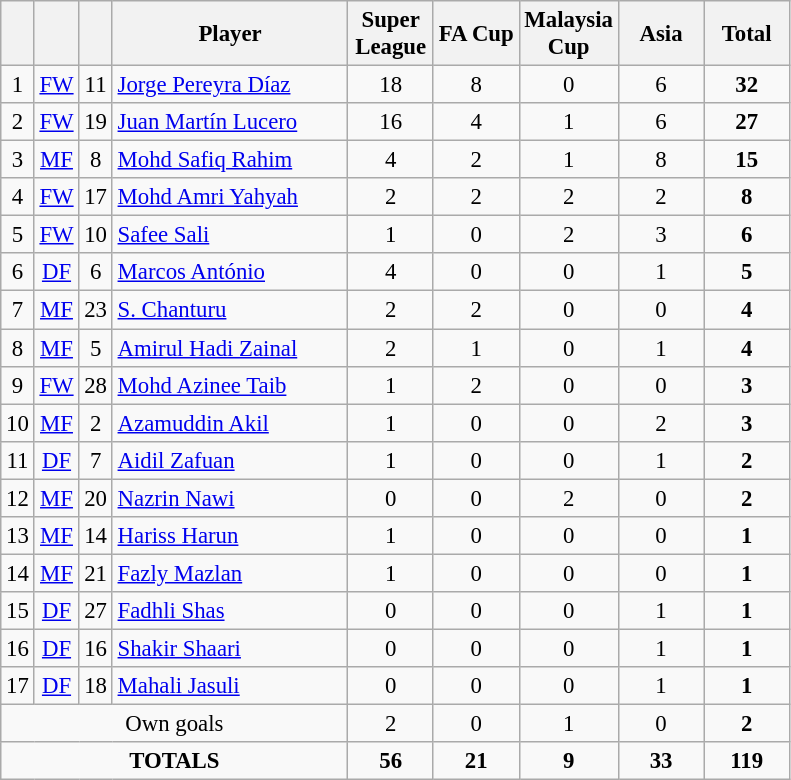<table class="wikitable sortable" style="font-size: 95%; text-align: center;">
<tr>
<th width=10></th>
<th width=10></th>
<th width=10></th>
<th width=150>Player</th>
<th width=50>Super League</th>
<th width=50>FA Cup</th>
<th width=50>Malaysia Cup</th>
<th width=50>Asia</th>
<th width=50>Total</th>
</tr>
<tr>
<td>1</td>
<td><a href='#'>FW</a></td>
<td>11</td>
<td align=left> <a href='#'>Jorge Pereyra Díaz</a></td>
<td>18</td>
<td>8</td>
<td>0</td>
<td>6</td>
<td><strong>32</strong></td>
</tr>
<tr>
<td>2</td>
<td><a href='#'>FW</a></td>
<td>19</td>
<td align=left> <a href='#'>Juan Martín Lucero</a></td>
<td>16</td>
<td>4</td>
<td>1</td>
<td>6</td>
<td><strong>27</strong></td>
</tr>
<tr>
<td>3</td>
<td><a href='#'>MF</a></td>
<td>8</td>
<td align=left> <a href='#'>Mohd Safiq Rahim</a></td>
<td>4</td>
<td>2</td>
<td>1</td>
<td>8</td>
<td><strong>15</strong></td>
</tr>
<tr>
<td>4</td>
<td><a href='#'>FW</a></td>
<td>17</td>
<td align=left> <a href='#'>Mohd Amri Yahyah</a></td>
<td>2</td>
<td>2</td>
<td>2</td>
<td>2</td>
<td><strong>8</strong></td>
</tr>
<tr>
<td>5</td>
<td><a href='#'>FW</a></td>
<td>10</td>
<td align=left> <a href='#'>Safee Sali</a></td>
<td>1</td>
<td>0</td>
<td>2</td>
<td>3</td>
<td><strong>6</strong></td>
</tr>
<tr>
<td>6</td>
<td><a href='#'>DF</a></td>
<td>6</td>
<td align=left> <a href='#'>Marcos António</a></td>
<td>4</td>
<td>0</td>
<td>0</td>
<td>1</td>
<td><strong>5</strong></td>
</tr>
<tr>
<td>7</td>
<td><a href='#'>MF</a></td>
<td>23</td>
<td align=left> <a href='#'>S. Chanturu</a></td>
<td>2</td>
<td>2</td>
<td>0</td>
<td>0</td>
<td><strong>4</strong></td>
</tr>
<tr>
<td>8</td>
<td><a href='#'>MF</a></td>
<td>5</td>
<td align=left> <a href='#'>Amirul Hadi Zainal</a></td>
<td>2</td>
<td>1</td>
<td>0</td>
<td>1</td>
<td><strong>4</strong></td>
</tr>
<tr>
<td>9</td>
<td><a href='#'>FW</a></td>
<td>28</td>
<td align=left> <a href='#'>Mohd Azinee Taib</a></td>
<td>1</td>
<td>2</td>
<td>0</td>
<td>0</td>
<td><strong>3</strong></td>
</tr>
<tr>
<td>10</td>
<td><a href='#'>MF</a></td>
<td>2</td>
<td align=left> <a href='#'>Azamuddin Akil</a></td>
<td>1</td>
<td>0</td>
<td>0</td>
<td>2</td>
<td><strong>3</strong></td>
</tr>
<tr>
<td>11</td>
<td><a href='#'>DF</a></td>
<td>7</td>
<td align=left> <a href='#'>Aidil Zafuan</a></td>
<td>1</td>
<td>0</td>
<td>0</td>
<td>1</td>
<td><strong>2</strong></td>
</tr>
<tr>
<td>12</td>
<td><a href='#'>MF</a></td>
<td>20</td>
<td align=left> <a href='#'>Nazrin Nawi</a></td>
<td>0</td>
<td>0</td>
<td>2</td>
<td>0</td>
<td><strong>2</strong></td>
</tr>
<tr>
<td>13</td>
<td><a href='#'>MF</a></td>
<td>14</td>
<td align=left> <a href='#'>Hariss Harun</a></td>
<td>1</td>
<td>0</td>
<td>0</td>
<td>0</td>
<td><strong>1</strong></td>
</tr>
<tr>
<td>14</td>
<td><a href='#'>MF</a></td>
<td>21</td>
<td align=left> <a href='#'>Fazly Mazlan</a></td>
<td>1</td>
<td>0</td>
<td>0</td>
<td>0</td>
<td><strong>1</strong></td>
</tr>
<tr>
<td>15</td>
<td><a href='#'>DF</a></td>
<td>27</td>
<td align=left> <a href='#'>Fadhli Shas</a></td>
<td>0</td>
<td>0</td>
<td>0</td>
<td>1</td>
<td><strong>1</strong></td>
</tr>
<tr>
<td>16</td>
<td><a href='#'>DF</a></td>
<td>16</td>
<td align=left> <a href='#'>Shakir Shaari</a></td>
<td>0</td>
<td>0</td>
<td>0</td>
<td>1</td>
<td><strong>1</strong></td>
</tr>
<tr>
<td>17</td>
<td><a href='#'>DF</a></td>
<td>18</td>
<td align=left> <a href='#'>Mahali Jasuli</a></td>
<td>0</td>
<td>0</td>
<td>0</td>
<td>1</td>
<td><strong>1</strong></td>
</tr>
<tr class="sortbottom">
<td colspan="4">Own goals</td>
<td>2</td>
<td>0</td>
<td>1</td>
<td>0</td>
<td><strong>2</strong></td>
</tr>
<tr class="sortbottom">
<td colspan=4><strong>TOTALS</strong></td>
<td><strong>56</strong></td>
<td><strong>21</strong></td>
<td><strong>9</strong></td>
<td><strong>33</strong></td>
<td><strong>119</strong></td>
</tr>
</table>
